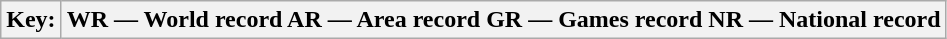<table class=wikitable>
<tr>
<th>Key:</th>
<th>WR — World record  AR — Area record  GR — Games record  NR — National record</th>
</tr>
</table>
